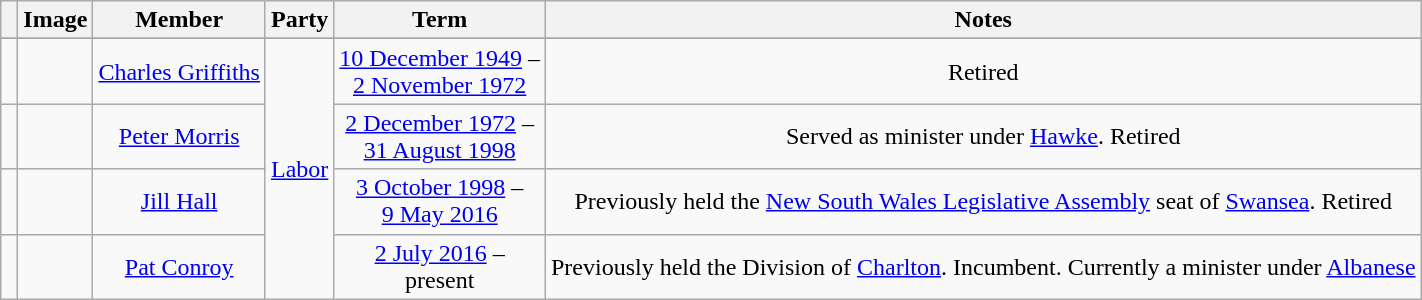<table class=wikitable style="text-align:center">
<tr>
<th></th>
<th>Image</th>
<th>Member</th>
<th>Party</th>
<th>Term</th>
<th>Notes</th>
</tr>
<tr>
</tr>
<tr>
<td> </td>
<td></td>
<td><a href='#'>Charles Griffiths</a><br></td>
<td rowspan="4"><a href='#'>Labor</a></td>
<td nowrap><a href='#'>10 December 1949</a> –<br><a href='#'>2 November 1972</a></td>
<td>Retired</td>
</tr>
<tr>
<td> </td>
<td></td>
<td><a href='#'>Peter Morris</a><br></td>
<td nowrap><a href='#'>2 December 1972</a> –<br><a href='#'>31 August 1998</a></td>
<td>Served as minister under <a href='#'>Hawke</a>. Retired</td>
</tr>
<tr>
<td> </td>
<td></td>
<td><a href='#'>Jill Hall</a><br></td>
<td nowrap><a href='#'>3 October 1998</a> –<br><a href='#'>9 May 2016</a></td>
<td>Previously held the <a href='#'>New South Wales Legislative Assembly</a> seat of <a href='#'>Swansea</a>. Retired</td>
</tr>
<tr>
<td> </td>
<td></td>
<td><a href='#'>Pat Conroy</a><br></td>
<td nowrap><a href='#'>2 July 2016</a> –<br>present</td>
<td>Previously held the Division of <a href='#'>Charlton</a>. Incumbent. Currently a minister under <a href='#'>Albanese</a></td>
</tr>
</table>
